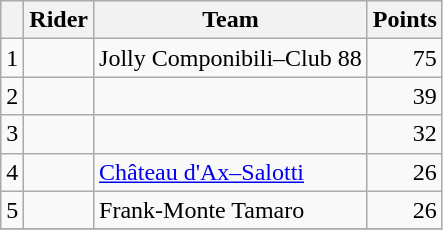<table class="wikitable">
<tr>
<th></th>
<th>Rider</th>
<th>Team</th>
<th>Points</th>
</tr>
<tr>
<td>1</td>
<td></td>
<td>Jolly Componibili–Club 88</td>
<td align=right>75</td>
</tr>
<tr>
<td>2</td>
<td></td>
<td></td>
<td align=right>39</td>
</tr>
<tr>
<td>3</td>
<td></td>
<td></td>
<td align=right>32</td>
</tr>
<tr>
<td>4</td>
<td>  </td>
<td><a href='#'>Château d'Ax–Salotti</a></td>
<td align=right>26</td>
</tr>
<tr>
<td>5</td>
<td></td>
<td>Frank-Monte Tamaro</td>
<td align=right>26</td>
</tr>
<tr>
</tr>
</table>
